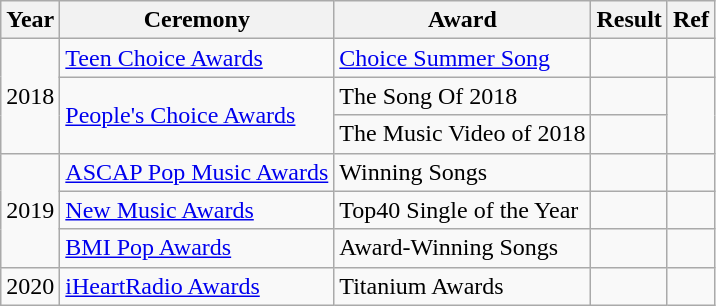<table class="wikitable">
<tr>
<th>Year</th>
<th>Ceremony</th>
<th>Award</th>
<th>Result</th>
<th>Ref</th>
</tr>
<tr>
<td rowspan="3">2018</td>
<td><a href='#'>Teen Choice Awards</a></td>
<td><a href='#'>Choice Summer Song</a></td>
<td></td>
<td></td>
</tr>
<tr>
<td rowspan="2"><a href='#'>People's Choice Awards</a></td>
<td>The Song Of 2018</td>
<td></td>
<td style="text-align:center;" rowspan="2"></td>
</tr>
<tr>
<td>The Music Video of 2018</td>
<td></td>
</tr>
<tr>
<td rowspan="3">2019</td>
<td><a href='#'>ASCAP Pop Music Awards</a></td>
<td>Winning Songs</td>
<td></td>
<td style="text-align:center;"></td>
</tr>
<tr>
<td><a href='#'>New Music Awards</a></td>
<td>Top40 Single of the Year</td>
<td></td>
<td style="text-align:center;"></td>
</tr>
<tr>
<td><a href='#'>BMI Pop Awards</a></td>
<td>Award-Winning Songs</td>
<td></td>
<td style="text-align:center;"></td>
</tr>
<tr>
<td>2020</td>
<td><a href='#'>iHeartRadio Awards</a></td>
<td>Titanium Awards</td>
<td></td>
<td style="text-align:center;"></td>
</tr>
</table>
